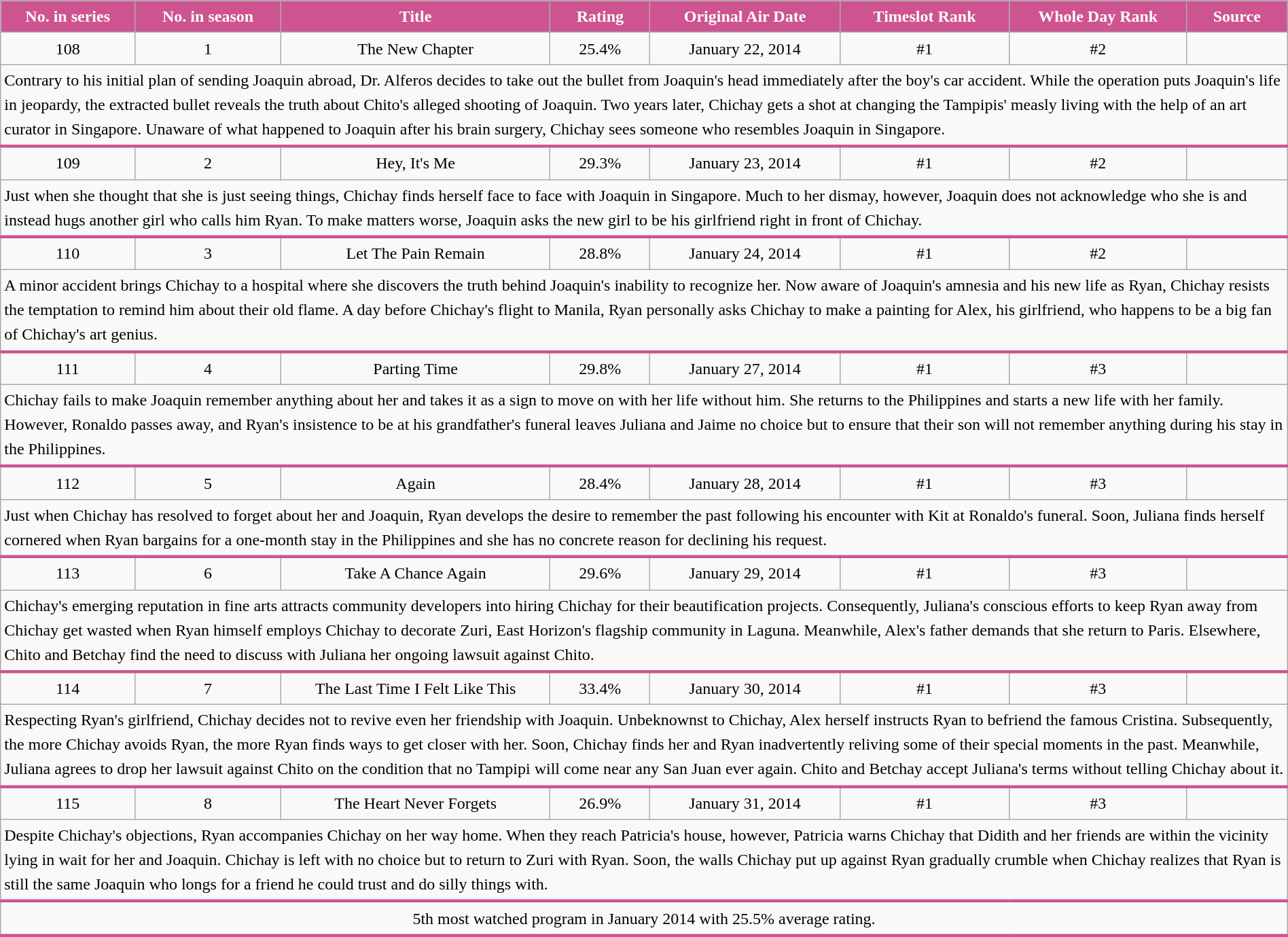<table class="wikitable" style="text-align:center; background:#f9f9f9; line-height:16px; line-height:150%" width="100%">
<tr style="color:white;">
<th style="background:#ce5491;">No. in series</th>
<th style="background:#ce5491;">No. in season</th>
<th style="background:#ce5491;">Title</th>
<th style="background:#ce5491;">Rating</th>
<th style="background:#ce5491;">Original Air Date</th>
<th style="background:#ce5491;">Timeslot Rank</th>
<th style="background:#ce5491;">Whole Day Rank</th>
<th style="background:#ce5491;">Source</th>
</tr>
<tr>
<td>108</td>
<td>1</td>
<td>The New Chapter</td>
<td>25.4%</td>
<td>January 22, 2014</td>
<td>#1</td>
<td>#2</td>
<td></td>
</tr>
<tr>
<td colspan = "8" style="text-align: left; border-bottom: 3px solid #ce5491;">Contrary to his initial plan of sending Joaquin abroad, Dr. Alferos decides to take out the bullet from Joaquin's head immediately after the boy's car accident. While the operation puts Joaquin's life in jeopardy, the extracted bullet reveals the truth about Chito's alleged shooting of Joaquin. Two years later, Chichay gets a shot at changing the Tampipis' measly living with the help of an art curator in Singapore. Unaware of what happened to Joaquin after his brain surgery, Chichay sees someone who resembles Joaquin in Singapore.</td>
</tr>
<tr>
<td>109</td>
<td>2</td>
<td>Hey, It's Me</td>
<td>29.3%</td>
<td>January 23, 2014</td>
<td>#1</td>
<td>#2</td>
<td></td>
</tr>
<tr>
<td colspan = "8" style="text-align: left; border-bottom: 3px solid #ce5491;">Just when she thought that she is just seeing things, Chichay finds herself face to face with Joaquin in Singapore. Much to her dismay, however, Joaquin does not acknowledge who she is and instead hugs another girl who calls him Ryan. To make matters worse, Joaquin asks the new girl to be his girlfriend right in front of Chichay.</td>
</tr>
<tr>
<td>110</td>
<td>3</td>
<td>Let The Pain Remain</td>
<td>28.8%</td>
<td>January 24, 2014</td>
<td>#1</td>
<td>#2</td>
<td></td>
</tr>
<tr>
<td colspan = "8" style="text-align: left; border-bottom: 3px solid #ce5491;">A minor accident brings Chichay to a hospital where she discovers the truth behind Joaquin's inability to recognize her. Now aware of Joaquin's amnesia and his new life as Ryan, Chichay resists the temptation to remind him about their old flame. A day before Chichay's flight to Manila, Ryan personally asks Chichay to make a painting for Alex, his girlfriend, who happens to be a big fan of Chichay's art genius.</td>
</tr>
<tr>
<td>111</td>
<td>4</td>
<td>Parting Time</td>
<td>29.8%</td>
<td>January 27, 2014</td>
<td>#1</td>
<td>#3</td>
<td></td>
</tr>
<tr>
<td colspan = "8" style="text-align: left; border-bottom: 3px solid #ce5491;">Chichay fails to make Joaquin remember anything about her and takes it as a sign to move on with her life without him. She returns to the Philippines and starts a new life with her family. However, Ronaldo passes away, and Ryan's insistence to be at his grandfather's funeral leaves Juliana and Jaime no choice but to ensure that their son will not remember anything during his stay in the Philippines.</td>
</tr>
<tr>
<td>112</td>
<td>5</td>
<td>Again</td>
<td>28.4%</td>
<td>January 28, 2014</td>
<td>#1</td>
<td>#3</td>
<td></td>
</tr>
<tr>
<td colspan = "8" style="text-align: left; border-bottom: 3px solid #ce5491;">Just when Chichay has resolved to forget about her and Joaquin, Ryan develops the desire to remember the past following his encounter with Kit at Ronaldo's funeral. Soon, Juliana finds herself cornered when Ryan bargains for a one-month stay in the Philippines and she has no concrete reason for declining his request.</td>
</tr>
<tr>
<td>113</td>
<td>6</td>
<td>Take A Chance Again</td>
<td>29.6%</td>
<td>January 29, 2014</td>
<td>#1</td>
<td>#3</td>
<td></td>
</tr>
<tr>
<td colspan = "8" style="text-align: left; border-bottom: 3px solid #ce5491;">Chichay's emerging reputation in fine arts attracts community developers into hiring Chichay for their beautification projects. Consequently, Juliana's conscious efforts to keep Ryan away from Chichay get wasted when Ryan himself employs Chichay to decorate Zuri, East Horizon's flagship community in Laguna. Meanwhile, Alex's father demands that she return to Paris. Elsewhere, Chito and Betchay find the need to discuss with Juliana her ongoing lawsuit against Chito.</td>
</tr>
<tr>
<td>114</td>
<td>7</td>
<td>The Last Time I Felt Like This</td>
<td>33.4%</td>
<td>January 30, 2014</td>
<td>#1</td>
<td>#3</td>
<td></td>
</tr>
<tr>
<td colspan = "8" style="text-align: left; border-bottom: 3px solid #ce5491;">Respecting Ryan's girlfriend, Chichay decides not to revive even her friendship with Joaquin. Unbeknownst to Chichay, Alex herself instructs Ryan to befriend the famous Cristina. Subsequently, the more Chichay avoids Ryan, the more Ryan finds ways to get closer with her. Soon, Chichay finds her and Ryan inadvertently reliving some of their special moments in the past. Meanwhile, Juliana agrees to drop her lawsuit against Chito on the condition that no Tampipi will come near any San Juan ever again. Chito and Betchay accept Juliana's terms without telling Chichay about it.</td>
</tr>
<tr>
<td>115</td>
<td>8</td>
<td>The Heart Never Forgets</td>
<td>26.9%</td>
<td>January 31, 2014</td>
<td>#1</td>
<td>#3</td>
<td></td>
</tr>
<tr>
<td colspan = "8" style="text-align: left; border-bottom: 3px solid #ce5491;">Despite Chichay's objections, Ryan accompanies Chichay on her way home. When they reach Patricia's house, however, Patricia warns Chichay that Didith and her friends are within the vicinity lying in wait for her and Joaquin. Chichay is left with no choice but to return to Zuri with Ryan. Soon, the walls Chichay put up against Ryan gradually crumble when Chichay realizes that Ryan is still the same Joaquin who longs for a friend he could trust and do silly things with.</td>
</tr>
<tr>
<td colspan = "8" style="text-align: center; border-bottom: 3px solid #ce5491;">5th most watched program in January 2014 with 25.5% average rating.</td>
</tr>
</table>
